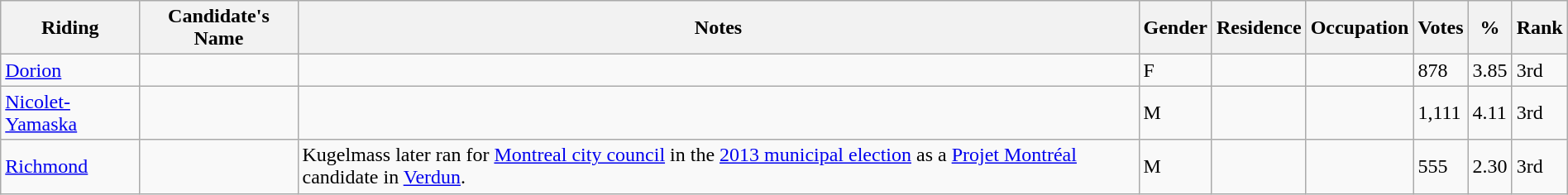<table class="wikitable sortable" width="100%">
<tr>
<th>Riding</th>
<th>Candidate's Name</th>
<th>Notes</th>
<th>Gender</th>
<th>Residence</th>
<th>Occupation</th>
<th>Votes</th>
<th>%</th>
<th>Rank</th>
</tr>
<tr>
<td><a href='#'>Dorion</a></td>
<td></td>
<td></td>
<td>F</td>
<td></td>
<td></td>
<td>878</td>
<td>3.85</td>
<td>3rd</td>
</tr>
<tr>
<td><a href='#'>Nicolet-Yamaska</a></td>
<td></td>
<td></td>
<td>M</td>
<td></td>
<td></td>
<td>1,111</td>
<td>4.11</td>
<td>3rd</td>
</tr>
<tr>
<td><a href='#'>Richmond</a></td>
<td></td>
<td>Kugelmass later ran for <a href='#'>Montreal city council</a> in the <a href='#'>2013 municipal election</a> as a <a href='#'>Projet Montréal</a> candidate in <a href='#'>Verdun</a>.</td>
<td>M</td>
<td></td>
<td></td>
<td>555</td>
<td>2.30</td>
<td>3rd</td>
</tr>
</table>
